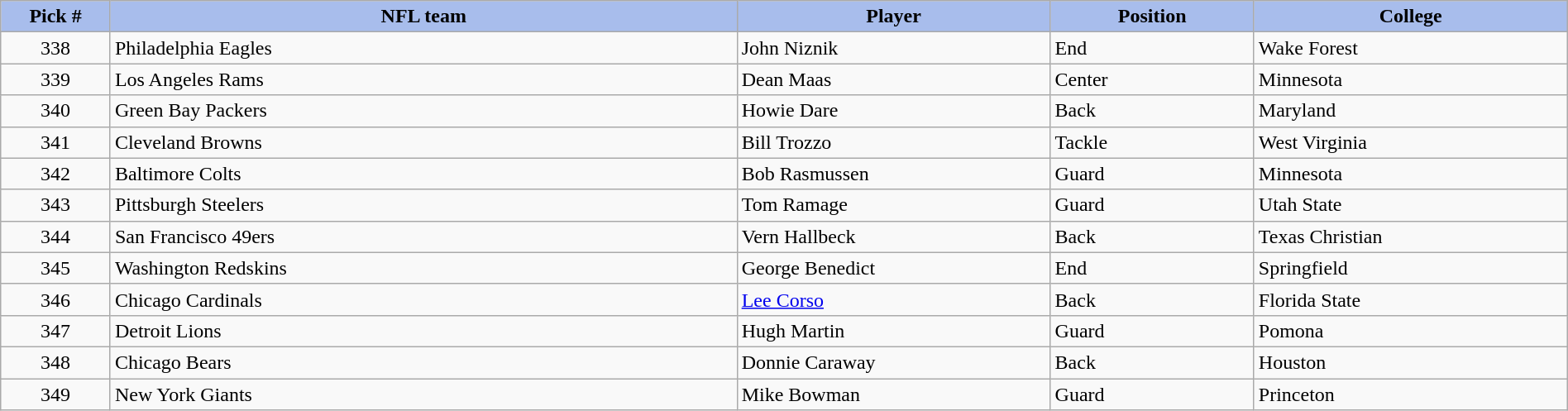<table class="wikitable sortable sortable" style="width: 100%">
<tr>
<th style="background:#A8BDEC;" width=7%>Pick #</th>
<th width=40% style="background:#A8BDEC;">NFL team</th>
<th width=20% style="background:#A8BDEC;">Player</th>
<th width=13% style="background:#A8BDEC;">Position</th>
<th style="background:#A8BDEC;">College</th>
</tr>
<tr>
<td align=center>338</td>
<td>Philadelphia Eagles</td>
<td>John Niznik</td>
<td>End</td>
<td>Wake Forest</td>
</tr>
<tr>
<td align=center>339</td>
<td>Los Angeles Rams</td>
<td>Dean Maas</td>
<td>Center</td>
<td>Minnesota</td>
</tr>
<tr>
<td align=center>340</td>
<td>Green Bay Packers</td>
<td>Howie Dare</td>
<td>Back</td>
<td>Maryland</td>
</tr>
<tr>
<td align=center>341</td>
<td>Cleveland Browns</td>
<td>Bill Trozzo</td>
<td>Tackle</td>
<td>West Virginia</td>
</tr>
<tr>
<td align=center>342</td>
<td>Baltimore Colts</td>
<td>Bob Rasmussen</td>
<td>Guard</td>
<td>Minnesota</td>
</tr>
<tr>
<td align=center>343</td>
<td>Pittsburgh Steelers</td>
<td>Tom Ramage</td>
<td>Guard</td>
<td>Utah State</td>
</tr>
<tr>
<td align=center>344</td>
<td>San Francisco 49ers</td>
<td>Vern Hallbeck</td>
<td>Back</td>
<td>Texas Christian</td>
</tr>
<tr>
<td align=center>345</td>
<td>Washington Redskins</td>
<td>George Benedict</td>
<td>End</td>
<td>Springfield</td>
</tr>
<tr>
<td align=center>346</td>
<td>Chicago Cardinals</td>
<td><a href='#'>Lee Corso</a></td>
<td>Back</td>
<td>Florida State</td>
</tr>
<tr>
<td align=center>347</td>
<td>Detroit Lions</td>
<td>Hugh Martin</td>
<td>Guard</td>
<td>Pomona</td>
</tr>
<tr>
<td align=center>348</td>
<td>Chicago Bears</td>
<td>Donnie Caraway</td>
<td>Back</td>
<td>Houston</td>
</tr>
<tr>
<td align=center>349</td>
<td>New York Giants</td>
<td>Mike Bowman</td>
<td>Guard</td>
<td>Princeton</td>
</tr>
</table>
